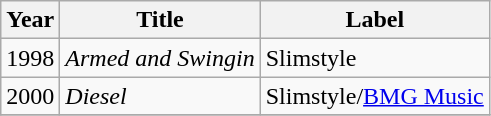<table class="wikitable">
<tr>
<th><strong>Year</strong></th>
<th><strong>Title</strong></th>
<th><strong>Label</strong></th>
</tr>
<tr>
<td>1998</td>
<td><em>Armed and Swingin</em></td>
<td>Slimstyle</td>
</tr>
<tr>
<td>2000</td>
<td><em>Diesel</em></td>
<td>Slimstyle/<a href='#'>BMG Music</a></td>
</tr>
<tr>
</tr>
</table>
